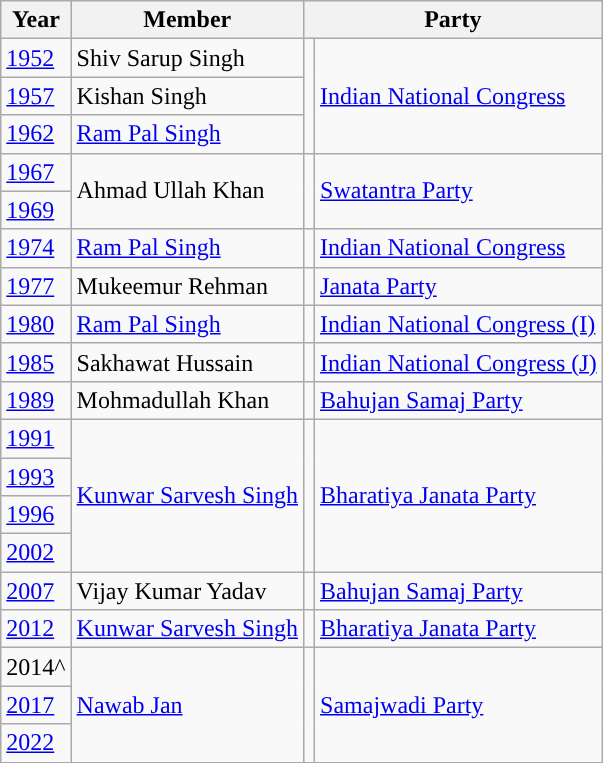<table class="wikitable">
<tr>
<th>Year</th>
<th>Member</th>
<th colspan="2">Party</th>
</tr>
<tr>
<td><a href='#'>1952</a></td>
<td>Shiv Sarup Singh</td>
<td rowspan="3" style="background-color: "></td>
<td rowspan="3"><a href='#'>Indian National Congress</a></td>
</tr>
<tr>
<td><a href='#'>1957</a></td>
<td>Kishan Singh</td>
</tr>
<tr>
<td><a href='#'>1962</a></td>
<td><a href='#'>Ram Pal Singh</a></td>
</tr>
<tr>
<td><a href='#'>1967</a></td>
<td rowspan=2>Ahmad Ullah Khan</td>
<td rowspan="2" style="background-color: "></td>
<td rowspan="2"><a href='#'>Swatantra Party</a></td>
</tr>
<tr>
<td><a href='#'>1969</a></td>
</tr>
<tr>
<td><a href='#'>1974</a></td>
<td><a href='#'>Ram Pal Singh</a></td>
<td style="background-color: "></td>
<td><a href='#'>Indian National Congress</a></td>
</tr>
<tr>
<td><a href='#'>1977</a></td>
<td>Mukeemur Rehman</td>
<td style="background-color: "></td>
<td><a href='#'>Janata Party</a></td>
</tr>
<tr>
<td><a href='#'>1980</a></td>
<td><a href='#'>Ram Pal Singh</a></td>
<td style="background-color: "></td>
<td><a href='#'>Indian National Congress (I)</a></td>
</tr>
<tr>
<td><a href='#'>1985</a></td>
<td>Sakhawat Hussain</td>
<td style="background-color: "></td>
<td><a href='#'>Indian National Congress (J)</a></td>
</tr>
<tr>
<td><a href='#'>1989</a></td>
<td>Mohmadullah Khan</td>
<td style="background-color: "></td>
<td><a href='#'>Bahujan Samaj Party</a></td>
</tr>
<tr>
<td><a href='#'>1991</a></td>
<td rowspan=4><a href='#'>Kunwar Sarvesh Singh</a></td>
<td rowspan="4" style="background-color: "></td>
<td rowspan="4"><a href='#'>Bharatiya Janata Party</a></td>
</tr>
<tr>
<td><a href='#'>1993</a></td>
</tr>
<tr>
<td><a href='#'>1996</a></td>
</tr>
<tr>
<td><a href='#'>2002</a></td>
</tr>
<tr>
<td><a href='#'>2007</a></td>
<td>Vijay Kumar Yadav</td>
<td style="background-color: "></td>
<td><a href='#'>Bahujan Samaj Party</a></td>
</tr>
<tr>
<td><a href='#'>2012</a></td>
<td><a href='#'>Kunwar Sarvesh Singh</a></td>
<td style="background-color: "></td>
<td><a href='#'>Bharatiya Janata Party</a></td>
</tr>
<tr>
<td>2014^</td>
<td rowspan=3><a href='#'>Nawab Jan</a></td>
<td rowspan="3" style="background-color: "></td>
<td rowspan="3"><a href='#'>Samajwadi Party</a></td>
</tr>
<tr>
<td><a href='#'>2017</a></td>
</tr>
<tr>
<td><a href='#'>2022</a></td>
</tr>
<tr>
</tr>
</table>
